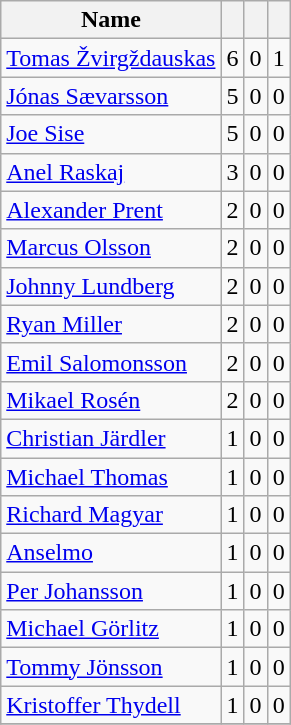<table class="wikitable">
<tr>
<th>Name</th>
<th></th>
<th> </th>
<th></th>
</tr>
<tr>
<td> <a href='#'>Tomas Žvirgždauskas</a></td>
<td style="text-align:center;">6</td>
<td style="text-align:center;">0</td>
<td style="text-align:center;">1</td>
</tr>
<tr>
<td> <a href='#'>Jónas Sævarsson</a></td>
<td style="text-align:center;">5</td>
<td style="text-align:center;">0</td>
<td style="text-align:center;">0</td>
</tr>
<tr>
<td> <a href='#'>Joe Sise</a></td>
<td style="text-align:center;">5</td>
<td style="text-align:center;">0</td>
<td style="text-align:center;">0</td>
</tr>
<tr>
<td> <a href='#'>Anel Raskaj</a></td>
<td style="text-align:center;">3</td>
<td style="text-align:center;">0</td>
<td style="text-align:center;">0</td>
</tr>
<tr>
<td> <a href='#'>Alexander Prent</a></td>
<td style="text-align:center;">2</td>
<td style="text-align:center;">0</td>
<td style="text-align:center;">0</td>
</tr>
<tr>
<td> <a href='#'>Marcus Olsson</a></td>
<td style="text-align:center;">2</td>
<td style="text-align:center;">0</td>
<td style="text-align:center;">0</td>
</tr>
<tr>
<td> <a href='#'>Johnny Lundberg</a></td>
<td style="text-align:center;">2</td>
<td style="text-align:center;">0</td>
<td style="text-align:center;">0</td>
</tr>
<tr>
<td> <a href='#'>Ryan Miller</a></td>
<td style="text-align:center;">2</td>
<td style="text-align:center;">0</td>
<td style="text-align:center;">0</td>
</tr>
<tr>
<td> <a href='#'>Emil Salomonsson</a></td>
<td style="text-align:center;">2</td>
<td style="text-align:center;">0</td>
<td style="text-align:center;">0</td>
</tr>
<tr>
<td> <a href='#'>Mikael Rosén</a></td>
<td style="text-align:center;">2</td>
<td style="text-align:center;">0</td>
<td style="text-align:center;">0</td>
</tr>
<tr>
<td> <a href='#'>Christian Järdler</a></td>
<td style="text-align:center;">1</td>
<td style="text-align:center;">0</td>
<td style="text-align:center;">0</td>
</tr>
<tr>
<td> <a href='#'>Michael Thomas</a></td>
<td style="text-align:center;">1</td>
<td style="text-align:center;">0</td>
<td style="text-align:center;">0</td>
</tr>
<tr>
<td> <a href='#'>Richard Magyar</a></td>
<td style="text-align:center;">1</td>
<td style="text-align:center;">0</td>
<td style="text-align:center;">0</td>
</tr>
<tr>
<td> <a href='#'>Anselmo</a></td>
<td style="text-align:center;">1</td>
<td style="text-align:center;">0</td>
<td style="text-align:center;">0</td>
</tr>
<tr>
<td> <a href='#'>Per Johansson</a></td>
<td style="text-align:center;">1</td>
<td style="text-align:center;">0</td>
<td style="text-align:center;">0</td>
</tr>
<tr>
<td> <a href='#'>Michael Görlitz</a></td>
<td style="text-align:center;">1</td>
<td style="text-align:center;">0</td>
<td style="text-align:center;">0</td>
</tr>
<tr>
<td> <a href='#'>Tommy Jönsson</a></td>
<td style="text-align:center;">1</td>
<td style="text-align:center;">0</td>
<td style="text-align:center;">0</td>
</tr>
<tr>
<td> <a href='#'>Kristoffer Thydell</a></td>
<td style="text-align:center;">1</td>
<td style="text-align:center;">0</td>
<td style="text-align:center;">0</td>
</tr>
<tr>
</tr>
</table>
